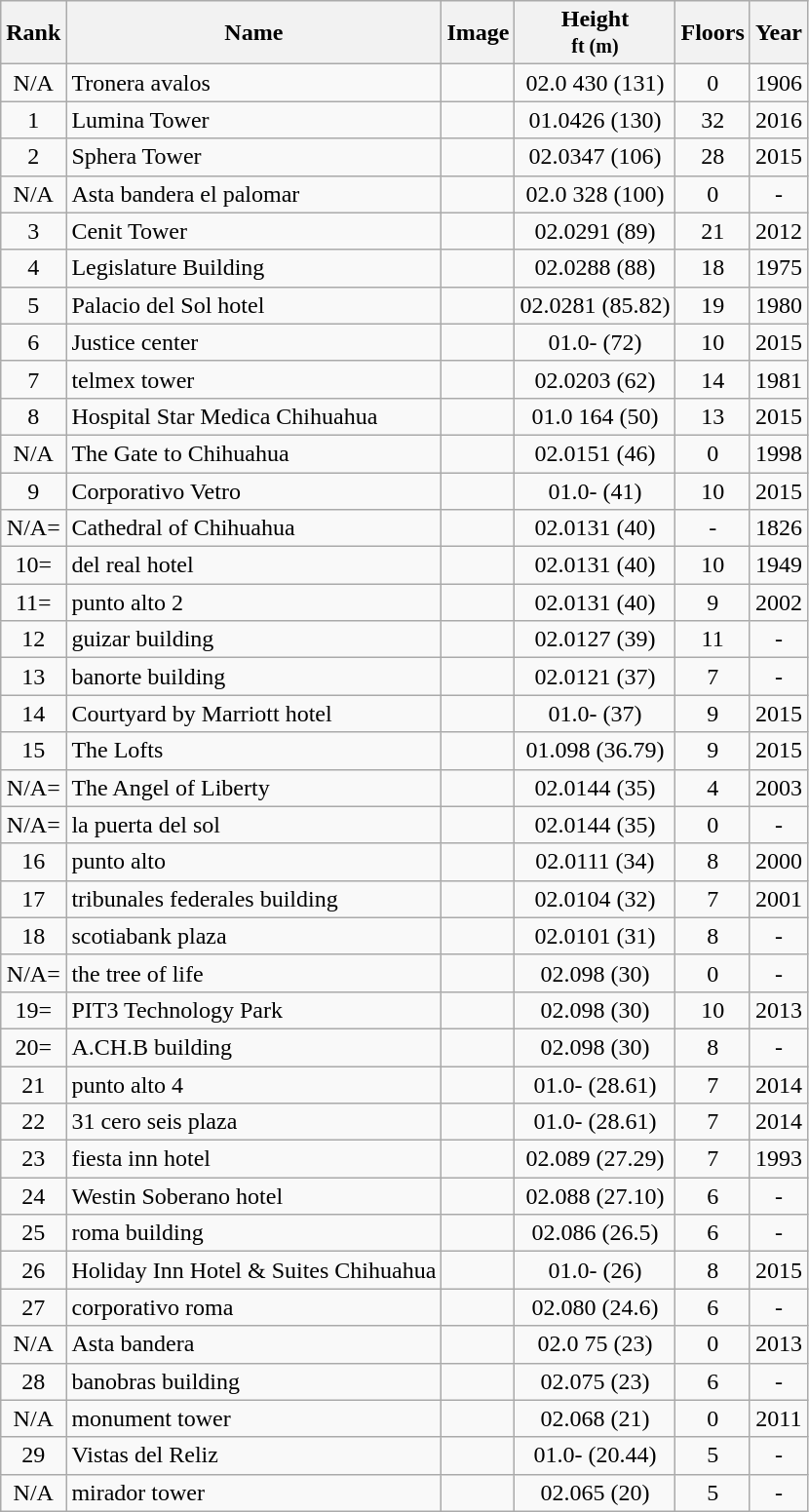<table class="wikitable sortable">
<tr>
<th>Rank</th>
<th>Name</th>
<th class="unsortable">Image</th>
<th>Height<br><small>ft (m)</small></th>
<th>Floors</th>
<th>Year</th>
</tr>
<tr>
<td align="center">N/A</td>
<td>Tronera avalos</td>
<td></td>
<td align="center"><span>02.0</span> 430 (131)</td>
<td align="center">0</td>
<td align="center">1906</td>
</tr>
<tr>
<td align="center">1</td>
<td>Lumina Tower</td>
<td></td>
<td align="center"><span>01.0</span>426 (130)</td>
<td align="center">32</td>
<td align="center">2016</td>
</tr>
<tr>
<td align="center">2</td>
<td>Sphera Tower</td>
<td></td>
<td align="center"><span>02.0</span>347 (106)</td>
<td align="center">28</td>
<td align="center">2015</td>
</tr>
<tr>
<td align="center">N/A</td>
<td>Asta bandera el palomar </td>
<td></td>
<td align="center"><span>02.0</span> 328 (100)</td>
<td align="center">0</td>
<td align="center">-</td>
</tr>
<tr>
<td align="center">3</td>
<td>Cenit Tower</td>
<td></td>
<td align="center"><span>02.0</span>291 (89)</td>
<td align="center">21</td>
<td align="center">2012</td>
</tr>
<tr>
<td align="center">4</td>
<td>Legislature Building </td>
<td></td>
<td align="center"><span>02.0</span>288 (88)</td>
<td align="center">18</td>
<td align="center">1975</td>
</tr>
<tr>
<td align="center">5</td>
<td>Palacio del Sol hotel </td>
<td></td>
<td align="center"><span>02.0</span>281 (85.82)</td>
<td align="center">19</td>
<td align="center">1980</td>
</tr>
<tr>
<td align="center">6</td>
<td>Justice center </td>
<td></td>
<td align="center"><span>01.0</span>- (72)</td>
<td align="center">10</td>
<td align="center">2015</td>
</tr>
<tr>
<td align="center">7</td>
<td>telmex tower </td>
<td></td>
<td align="center"><span>02.0</span>203 (62)</td>
<td align="center">14</td>
<td align="center">1981</td>
</tr>
<tr>
<td align="center">8</td>
<td>Hospital Star Medica Chihuahua</td>
<td></td>
<td align="center"><span>01.0</span> 164 (50)</td>
<td align="center">13</td>
<td align="center">2015</td>
</tr>
<tr>
<td align="center">N/A</td>
<td>The Gate to Chihuahua</td>
<td></td>
<td align="center"><span>02.0</span>151 (46)</td>
<td align="center">0</td>
<td align="center">1998</td>
</tr>
<tr>
<td align="center">9</td>
<td>Corporativo Vetro</td>
<td></td>
<td align="center"><span>01.0</span>- (41)</td>
<td align="center">10</td>
<td align="center">2015</td>
</tr>
<tr>
<td align="center">N/A=</td>
<td>Cathedral of Chihuahua</td>
<td></td>
<td align="center"><span>02.0</span>131 (40)</td>
<td align="center">-</td>
<td align="center">1826</td>
</tr>
<tr>
<td align="center">10=</td>
<td>del real hotel</td>
<td></td>
<td align="center"><span>02.0</span>131 (40)</td>
<td align="center">10</td>
<td align="center">1949</td>
</tr>
<tr>
<td align="center">11=</td>
<td>punto alto 2 </td>
<td></td>
<td align="center"><span>02.0</span>131 (40)</td>
<td align="center">9</td>
<td align="center">2002</td>
</tr>
<tr>
<td align="center">12</td>
<td>guizar building </td>
<td></td>
<td align="center"><span>02.0</span>127 (39)</td>
<td align="center">11</td>
<td align="center">-</td>
</tr>
<tr>
<td align="center">13</td>
<td>banorte building</td>
<td></td>
<td align="center"><span>02.0</span>121 (37)</td>
<td align="center">7</td>
<td align="center">-</td>
</tr>
<tr>
<td align="center">14</td>
<td>Courtyard by Marriott hotel</td>
<td></td>
<td align="center"><span>01.0</span>- (37)</td>
<td align="center">9</td>
<td align="center">2015</td>
</tr>
<tr>
<td align="center">15</td>
<td>The Lofts</td>
<td></td>
<td align="center"><span>01.0</span>98 (36.79)</td>
<td align="center">9</td>
<td align="center">2015</td>
</tr>
<tr>
<td align="center">N/A=</td>
<td>The Angel of Liberty </td>
<td></td>
<td align="center"><span>02.0</span>144 (35)</td>
<td align="center">4</td>
<td align="center">2003</td>
</tr>
<tr>
<td align="center">N/A=</td>
<td>la puerta del sol</td>
<td></td>
<td align="center"><span>02.0</span>144 (35)</td>
<td align="center">0</td>
<td align="center">-</td>
</tr>
<tr>
<td align="center">16</td>
<td>punto alto </td>
<td></td>
<td align="center"><span>02.0</span>111 (34)</td>
<td align="center">8</td>
<td align="center">2000</td>
</tr>
<tr>
<td align="center">17</td>
<td>tribunales federales building </td>
<td></td>
<td align="center"><span>02.0</span>104 (32)</td>
<td align="center">7</td>
<td align="center">2001</td>
</tr>
<tr>
<td align="center">18</td>
<td>scotiabank plaza</td>
<td></td>
<td align="center"><span>02.0</span>101 (31)</td>
<td align="center">8</td>
<td align="center">-</td>
</tr>
<tr>
<td align="center">N/A=</td>
<td>the tree of life</td>
<td></td>
<td align="center"><span>02.0</span>98 (30)</td>
<td align="center">0</td>
<td align="center">-</td>
</tr>
<tr>
<td align="center">19=</td>
<td>PIT3 Technology Park</td>
<td></td>
<td align="center"><span>02.0</span>98 (30)</td>
<td align="center">10</td>
<td align="center">2013</td>
</tr>
<tr>
<td align="center">20=</td>
<td>A.CH.B building</td>
<td></td>
<td align="center"><span>02.0</span>98 (30)</td>
<td align="center">8</td>
<td align="center">-</td>
</tr>
<tr>
<td align="center">21</td>
<td>punto alto 4</td>
<td></td>
<td align="center"><span>01.0</span>- (28.61)</td>
<td align="center">7</td>
<td align="center">2014</td>
</tr>
<tr>
<td align="center">22</td>
<td>31 cero seis plaza</td>
<td></td>
<td align="center"><span>01.0</span>- (28.61)</td>
<td align="center">7</td>
<td align="center">2014</td>
</tr>
<tr>
<td align="center">23</td>
<td>fiesta inn hotel </td>
<td></td>
<td align="center"><span>02.0</span>89 (27.29)</td>
<td align="center">7</td>
<td align="center">1993</td>
</tr>
<tr>
<td align="center">24</td>
<td>Westin Soberano hotel </td>
<td></td>
<td align="center"><span>02.0</span>88 (27.10)</td>
<td align="center">6</td>
<td align="center">-</td>
</tr>
<tr>
<td align="center">25</td>
<td>roma building</td>
<td></td>
<td align="center"><span>02.0</span>86 (26.5)</td>
<td align="center">6</td>
<td align="center">-</td>
</tr>
<tr>
<td align="center">26</td>
<td>Holiday Inn Hotel & Suites Chihuahua</td>
<td></td>
<td align="center"><span>01.0</span>- (26)</td>
<td align="center">8</td>
<td align="center">2015</td>
</tr>
<tr>
<td align="center">27</td>
<td>corporativo roma</td>
<td></td>
<td align="center"><span>02.0</span>80 (24.6)</td>
<td align="center">6</td>
<td align="center">-</td>
</tr>
<tr>
<td align="center">N/A</td>
<td>Asta bandera </td>
<td></td>
<td align="center"><span>02.0</span> 75 (23)</td>
<td align="center">0</td>
<td align="center">2013</td>
</tr>
<tr>
<td align="center">28</td>
<td>banobras building</td>
<td></td>
<td align="center"><span>02.0</span>75 (23)</td>
<td align="center">6</td>
<td align="center">-</td>
</tr>
<tr>
<td align="center">N/A</td>
<td>monument tower</td>
<td></td>
<td align="center"><span>02.0</span>68 (21)</td>
<td align="center">0</td>
<td align="center">2011</td>
</tr>
<tr>
<td align="center">29</td>
<td>Vistas del Reliz</td>
<td></td>
<td align="center"><span>01.0</span>- (20.44)</td>
<td align="center">5</td>
<td align="center">-</td>
</tr>
<tr>
<td align="center">N/A</td>
<td>mirador tower</td>
<td></td>
<td align="center"><span>02.0</span>65 (20)</td>
<td align="center">5</td>
<td align="center">-</td>
</tr>
</table>
